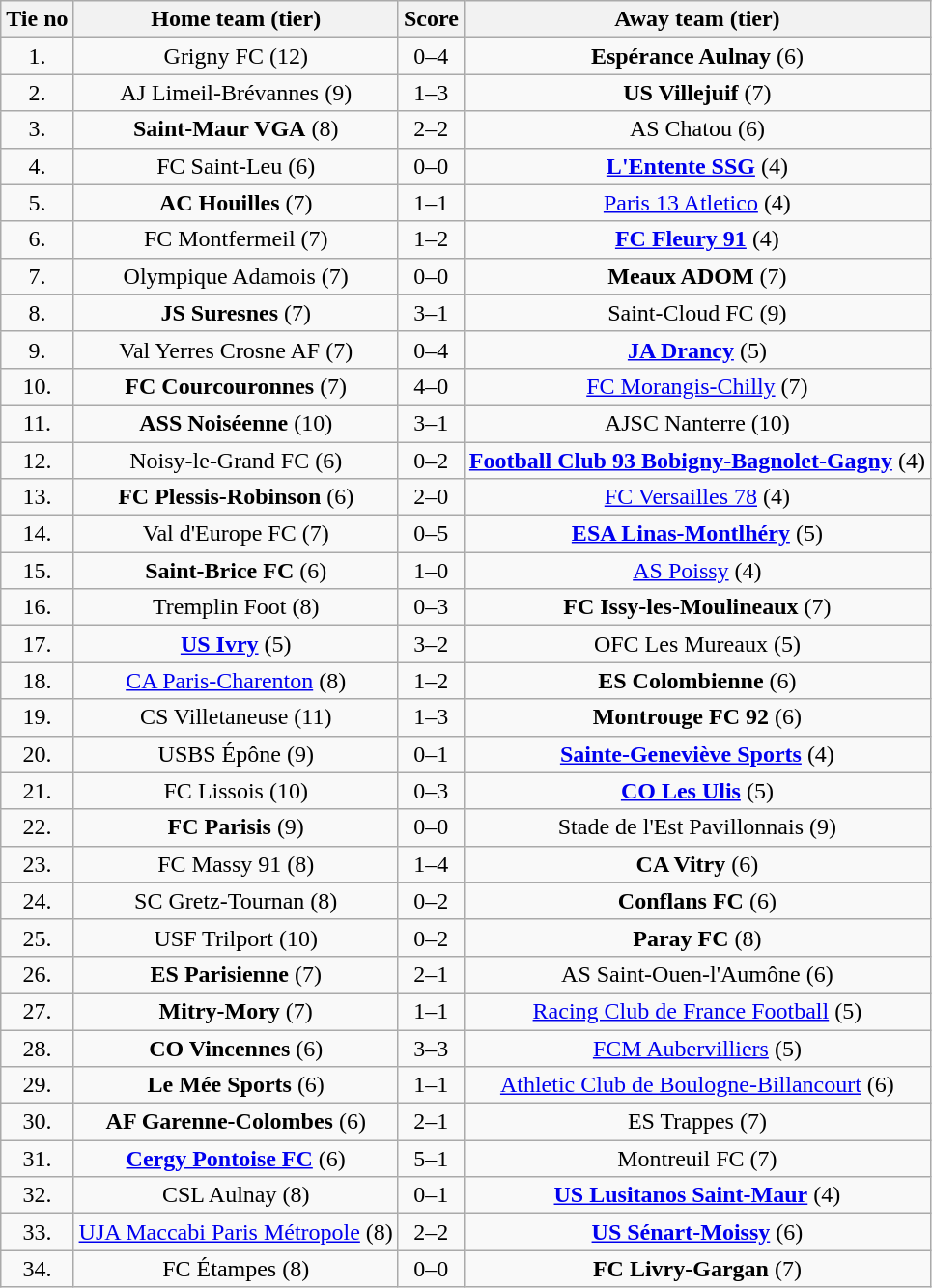<table class="wikitable" style="text-align: center">
<tr>
<th>Tie no</th>
<th>Home team (tier)</th>
<th>Score</th>
<th>Away team (tier)</th>
</tr>
<tr>
<td>1.</td>
<td>Grigny FC (12)</td>
<td>0–4</td>
<td><strong>Espérance Aulnay</strong> (6)</td>
</tr>
<tr>
<td>2.</td>
<td>AJ Limeil-Brévannes (9)</td>
<td>1–3</td>
<td><strong>US Villejuif</strong> (7)</td>
</tr>
<tr>
<td>3.</td>
<td><strong>Saint-Maur VGA</strong> (8)</td>
<td>2–2 </td>
<td>AS Chatou (6)</td>
</tr>
<tr>
<td>4.</td>
<td>FC Saint-Leu (6)</td>
<td>0–0 </td>
<td><strong><a href='#'>L'Entente SSG</a></strong> (4)</td>
</tr>
<tr>
<td>5.</td>
<td><strong>AC Houilles</strong> (7)</td>
<td>1–1 </td>
<td><a href='#'>Paris 13 Atletico</a> (4)</td>
</tr>
<tr>
<td>6.</td>
<td>FC Montfermeil (7)</td>
<td>1–2</td>
<td><strong><a href='#'>FC Fleury 91</a></strong> (4)</td>
</tr>
<tr>
<td>7.</td>
<td>Olympique Adamois (7)</td>
<td>0–0 </td>
<td><strong>Meaux ADOM</strong> (7)</td>
</tr>
<tr>
<td>8.</td>
<td><strong>JS Suresnes</strong> (7)</td>
<td>3–1</td>
<td>Saint-Cloud FC (9)</td>
</tr>
<tr>
<td>9.</td>
<td>Val Yerres Crosne AF (7)</td>
<td>0–4</td>
<td><strong><a href='#'>JA Drancy</a></strong> (5)</td>
</tr>
<tr>
<td>10.</td>
<td><strong>FC Courcouronnes</strong> (7)</td>
<td>4–0</td>
<td><a href='#'>FC Morangis-Chilly</a> (7)</td>
</tr>
<tr>
<td>11.</td>
<td><strong>ASS Noiséenne</strong> (10)</td>
<td>3–1</td>
<td>AJSC Nanterre (10)</td>
</tr>
<tr>
<td>12.</td>
<td>Noisy-le-Grand FC (6)</td>
<td>0–2</td>
<td><strong><a href='#'>Football Club 93 Bobigny-Bagnolet-Gagny</a></strong> (4)</td>
</tr>
<tr>
<td>13.</td>
<td><strong>FC Plessis-Robinson</strong> (6)</td>
<td>2–0</td>
<td><a href='#'>FC Versailles 78</a> (4)</td>
</tr>
<tr>
<td>14.</td>
<td>Val d'Europe FC (7)</td>
<td>0–5</td>
<td><strong><a href='#'>ESA Linas-Montlhéry</a></strong> (5)</td>
</tr>
<tr>
<td>15.</td>
<td><strong>Saint-Brice FC</strong> (6)</td>
<td>1–0</td>
<td><a href='#'>AS Poissy</a> (4)</td>
</tr>
<tr>
<td>16.</td>
<td>Tremplin Foot (8)</td>
<td>0–3</td>
<td><strong>FC Issy-les-Moulineaux</strong> (7)</td>
</tr>
<tr>
<td>17.</td>
<td><strong><a href='#'>US Ivry</a></strong> (5)</td>
<td>3–2</td>
<td>OFC Les Mureaux (5)</td>
</tr>
<tr>
<td>18.</td>
<td><a href='#'>CA Paris-Charenton</a> (8)</td>
<td>1–2</td>
<td><strong>ES Colombienne</strong> (6)</td>
</tr>
<tr>
<td>19.</td>
<td>CS Villetaneuse (11)</td>
<td>1–3</td>
<td><strong>Montrouge FC 92</strong> (6)</td>
</tr>
<tr>
<td>20.</td>
<td>USBS Épône (9)</td>
<td>0–1</td>
<td><strong><a href='#'>Sainte-Geneviève Sports</a></strong> (4)</td>
</tr>
<tr>
<td>21.</td>
<td>FC Lissois (10)</td>
<td>0–3</td>
<td><strong><a href='#'>CO Les Ulis</a></strong> (5)</td>
</tr>
<tr>
<td>22.</td>
<td><strong>FC Parisis</strong> (9)</td>
<td>0–0 </td>
<td>Stade de l'Est Pavillonnais (9)</td>
</tr>
<tr>
<td>23.</td>
<td>FC Massy 91 (8)</td>
<td>1–4</td>
<td><strong>CA Vitry</strong> (6)</td>
</tr>
<tr>
<td>24.</td>
<td>SC Gretz-Tournan (8)</td>
<td>0–2</td>
<td><strong>Conflans FC</strong> (6)</td>
</tr>
<tr>
<td>25.</td>
<td>USF Trilport (10)</td>
<td>0–2</td>
<td><strong>Paray FC</strong> (8)</td>
</tr>
<tr>
<td>26.</td>
<td><strong>ES Parisienne</strong> (7)</td>
<td>2–1</td>
<td>AS Saint-Ouen-l'Aumône (6)</td>
</tr>
<tr>
<td>27.</td>
<td><strong>Mitry-Mory</strong> (7)</td>
<td>1–1 </td>
<td><a href='#'>Racing Club de France Football</a> (5)</td>
</tr>
<tr>
<td>28.</td>
<td><strong>CO Vincennes</strong> (6)</td>
<td>3–3 </td>
<td><a href='#'>FCM Aubervilliers</a> (5)</td>
</tr>
<tr>
<td>29.</td>
<td><strong>Le Mée Sports</strong> (6)</td>
<td>1–1 </td>
<td><a href='#'>Athletic Club de Boulogne-Billancourt</a> (6)</td>
</tr>
<tr>
<td>30.</td>
<td><strong>AF Garenne-Colombes</strong> (6)</td>
<td>2–1</td>
<td>ES Trappes (7)</td>
</tr>
<tr>
<td>31.</td>
<td><strong><a href='#'>Cergy Pontoise FC</a></strong> (6)</td>
<td>5–1</td>
<td>Montreuil FC (7)</td>
</tr>
<tr>
<td>32.</td>
<td>CSL Aulnay (8)</td>
<td>0–1</td>
<td><strong><a href='#'>US Lusitanos Saint-Maur</a></strong> (4)</td>
</tr>
<tr>
<td>33.</td>
<td><a href='#'>UJA Maccabi Paris Métropole</a> (8)</td>
<td>2–2 </td>
<td><strong><a href='#'>US Sénart-Moissy</a></strong> (6)</td>
</tr>
<tr>
<td>34.</td>
<td>FC Étampes (8)</td>
<td>0–0 </td>
<td><strong>FC Livry-Gargan</strong> (7)</td>
</tr>
</table>
